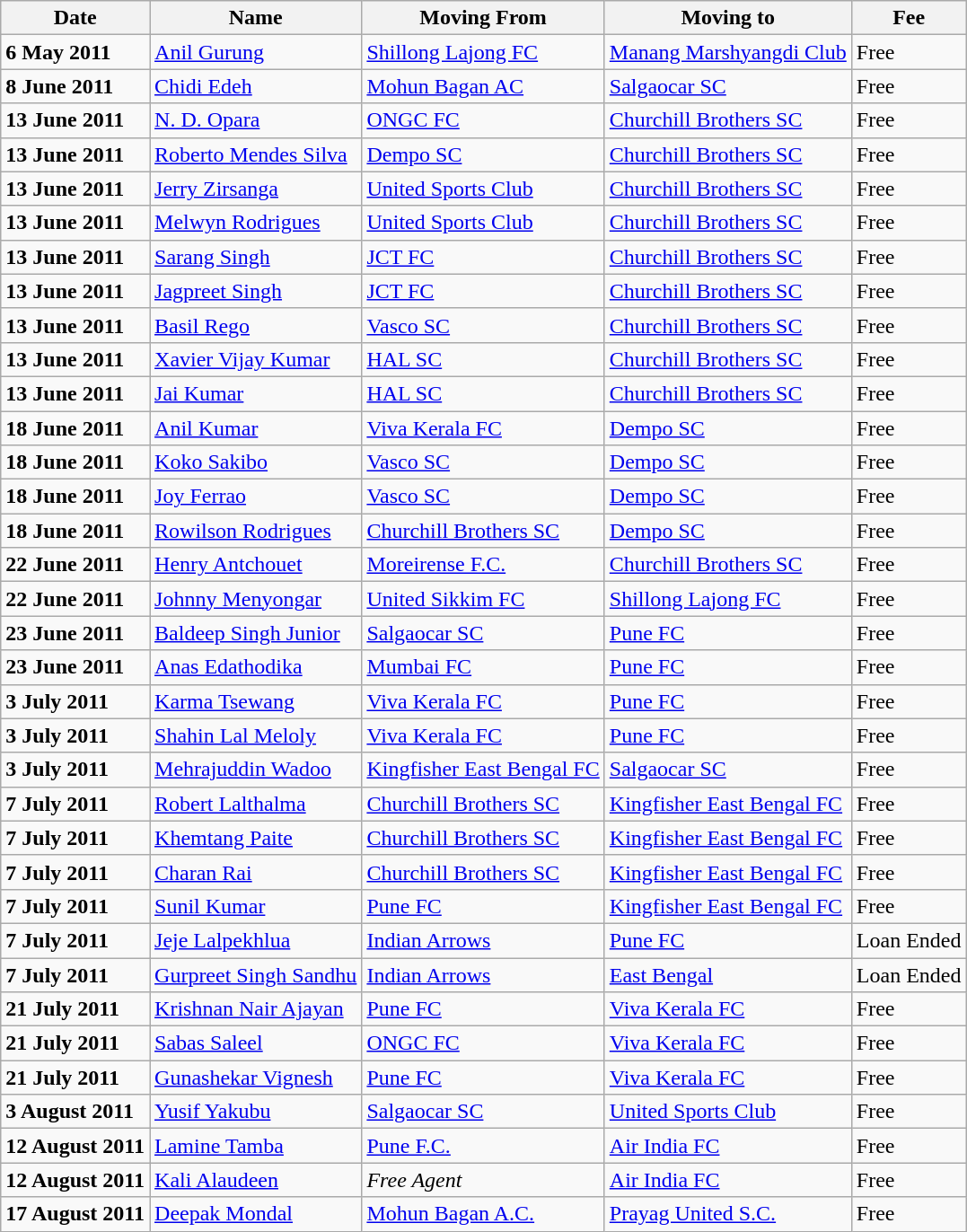<table class="wikitable">
<tr>
<th>Date</th>
<th>Name</th>
<th>Moving From</th>
<th>Moving to</th>
<th>Fee</th>
</tr>
<tr>
<td><strong>6 May 2011</strong></td>
<td> <a href='#'>Anil Gurung</a></td>
<td><a href='#'>Shillong Lajong FC</a></td>
<td> <a href='#'>Manang Marshyangdi Club</a></td>
<td>Free </td>
</tr>
<tr>
<td><strong>8 June 2011</strong></td>
<td> <a href='#'>Chidi Edeh</a></td>
<td><a href='#'>Mohun Bagan AC</a></td>
<td><a href='#'>Salgaocar SC</a></td>
<td>Free </td>
</tr>
<tr>
<td><strong>13 June 2011</strong></td>
<td> <a href='#'>N. D. Opara</a></td>
<td><a href='#'>ONGC FC</a></td>
<td><a href='#'>Churchill Brothers SC</a></td>
<td>Free </td>
</tr>
<tr>
<td><strong>13 June 2011</strong></td>
<td> <a href='#'>Roberto Mendes Silva</a></td>
<td><a href='#'>Dempo SC</a></td>
<td><a href='#'>Churchill Brothers SC</a></td>
<td>Free </td>
</tr>
<tr>
<td><strong>13 June 2011</strong></td>
<td> <a href='#'>Jerry Zirsanga</a></td>
<td><a href='#'>United Sports Club</a></td>
<td><a href='#'>Churchill Brothers SC</a></td>
<td>Free </td>
</tr>
<tr>
<td><strong>13 June 2011</strong></td>
<td> <a href='#'>Melwyn Rodrigues</a></td>
<td><a href='#'>United Sports Club</a></td>
<td><a href='#'>Churchill Brothers SC</a></td>
<td>Free </td>
</tr>
<tr>
<td><strong>13 June 2011</strong></td>
<td> <a href='#'>Sarang Singh</a></td>
<td><a href='#'>JCT FC</a></td>
<td><a href='#'>Churchill Brothers SC</a></td>
<td>Free </td>
</tr>
<tr>
<td><strong>13 June 2011</strong></td>
<td> <a href='#'>Jagpreet Singh</a></td>
<td><a href='#'>JCT FC</a></td>
<td><a href='#'>Churchill Brothers SC</a></td>
<td>Free </td>
</tr>
<tr>
<td><strong>13 June 2011</strong></td>
<td> <a href='#'>Basil Rego</a></td>
<td><a href='#'>Vasco SC</a></td>
<td><a href='#'>Churchill Brothers SC</a></td>
<td>Free </td>
</tr>
<tr>
<td><strong>13 June 2011</strong></td>
<td> <a href='#'>Xavier Vijay Kumar</a></td>
<td><a href='#'>HAL SC</a></td>
<td><a href='#'>Churchill Brothers SC</a></td>
<td>Free </td>
</tr>
<tr>
<td><strong>13 June 2011</strong></td>
<td> <a href='#'>Jai Kumar</a></td>
<td><a href='#'>HAL SC</a></td>
<td><a href='#'>Churchill Brothers SC</a></td>
<td>Free </td>
</tr>
<tr>
<td><strong>18 June 2011</strong></td>
<td> <a href='#'>Anil Kumar</a></td>
<td><a href='#'>Viva Kerala FC</a></td>
<td><a href='#'>Dempo SC</a></td>
<td>Free </td>
</tr>
<tr>
<td><strong>18 June 2011</strong></td>
<td> <a href='#'>Koko Sakibo</a></td>
<td><a href='#'>Vasco SC</a></td>
<td><a href='#'>Dempo SC</a></td>
<td>Free </td>
</tr>
<tr>
<td><strong>18 June 2011</strong></td>
<td> <a href='#'>Joy Ferrao</a></td>
<td><a href='#'>Vasco SC</a></td>
<td><a href='#'>Dempo SC</a></td>
<td>Free </td>
</tr>
<tr>
<td><strong>18 June 2011</strong></td>
<td> <a href='#'>Rowilson Rodrigues</a></td>
<td><a href='#'>Churchill Brothers SC</a></td>
<td><a href='#'>Dempo SC</a></td>
<td>Free </td>
</tr>
<tr>
<td><strong>22 June 2011</strong></td>
<td> <a href='#'>Henry Antchouet</a></td>
<td> <a href='#'>Moreirense F.C.</a></td>
<td><a href='#'>Churchill Brothers SC</a></td>
<td>Free </td>
</tr>
<tr>
<td><strong>22 June 2011</strong></td>
<td> <a href='#'>Johnny Menyongar</a></td>
<td><a href='#'>United Sikkim FC</a></td>
<td><a href='#'>Shillong Lajong FC</a></td>
<td>Free </td>
</tr>
<tr>
<td><strong>23 June 2011</strong></td>
<td> <a href='#'>Baldeep Singh Junior</a></td>
<td><a href='#'>Salgaocar SC</a></td>
<td><a href='#'>Pune FC</a></td>
<td>Free </td>
</tr>
<tr>
<td><strong>23 June 2011</strong></td>
<td> <a href='#'>Anas Edathodika</a></td>
<td><a href='#'>Mumbai FC</a></td>
<td><a href='#'>Pune FC</a></td>
<td>Free </td>
</tr>
<tr>
<td><strong>3 July 2011</strong></td>
<td> <a href='#'>Karma Tsewang</a></td>
<td><a href='#'>Viva Kerala FC</a></td>
<td><a href='#'>Pune FC</a></td>
<td>Free </td>
</tr>
<tr>
<td><strong>3 July 2011</strong></td>
<td> <a href='#'>Shahin Lal Meloly</a></td>
<td><a href='#'>Viva Kerala FC</a></td>
<td><a href='#'>Pune FC</a></td>
<td>Free </td>
</tr>
<tr>
<td><strong>3 July 2011</strong></td>
<td> <a href='#'>Mehrajuddin Wadoo</a></td>
<td><a href='#'>Kingfisher East Bengal FC</a></td>
<td><a href='#'>Salgaocar SC</a></td>
<td>Free </td>
</tr>
<tr>
<td><strong>7 July 2011</strong></td>
<td> <a href='#'>Robert Lalthalma</a></td>
<td><a href='#'>Churchill Brothers SC</a></td>
<td><a href='#'>Kingfisher East Bengal FC</a></td>
<td>Free </td>
</tr>
<tr>
<td><strong>7 July 2011</strong></td>
<td> <a href='#'>Khemtang Paite</a></td>
<td><a href='#'>Churchill Brothers SC</a></td>
<td><a href='#'>Kingfisher East Bengal FC</a></td>
<td>Free </td>
</tr>
<tr>
<td><strong>7 July 2011</strong></td>
<td> <a href='#'>Charan Rai</a></td>
<td><a href='#'>Churchill Brothers SC</a></td>
<td><a href='#'>Kingfisher East Bengal FC</a></td>
<td>Free </td>
</tr>
<tr>
<td><strong>7 July 2011</strong></td>
<td> <a href='#'>Sunil Kumar</a></td>
<td><a href='#'>Pune FC</a></td>
<td><a href='#'>Kingfisher East Bengal FC</a></td>
<td>Free </td>
</tr>
<tr>
<td><strong>7 July 2011</strong></td>
<td> <a href='#'>Jeje Lalpekhlua</a></td>
<td><a href='#'>Indian Arrows</a></td>
<td><a href='#'>Pune FC</a></td>
<td>Loan Ended </td>
</tr>
<tr>
<td><strong>7 July 2011</strong></td>
<td> <a href='#'>Gurpreet Singh Sandhu</a></td>
<td><a href='#'>Indian Arrows</a></td>
<td><a href='#'>East Bengal</a></td>
<td>Loan Ended</td>
</tr>
<tr>
<td><strong>21 July 2011</strong></td>
<td> <a href='#'>Krishnan Nair Ajayan</a></td>
<td><a href='#'>Pune FC</a></td>
<td><a href='#'>Viva Kerala FC</a></td>
<td>Free </td>
</tr>
<tr>
<td><strong>21 July 2011</strong></td>
<td> <a href='#'>Sabas Saleel</a></td>
<td><a href='#'>ONGC FC</a></td>
<td><a href='#'>Viva Kerala FC</a></td>
<td>Free </td>
</tr>
<tr>
<td><strong>21 July 2011</strong></td>
<td> <a href='#'>Gunashekar Vignesh</a></td>
<td><a href='#'>Pune FC</a></td>
<td><a href='#'>Viva Kerala FC</a></td>
<td>Free </td>
</tr>
<tr>
<td><strong>3 August 2011</strong></td>
<td> <a href='#'>Yusif Yakubu</a></td>
<td><a href='#'>Salgaocar SC</a></td>
<td><a href='#'>United Sports Club</a></td>
<td>Free </td>
</tr>
<tr>
<td><strong>12 August 2011</strong></td>
<td> <a href='#'>Lamine Tamba</a></td>
<td><a href='#'>Pune F.C.</a></td>
<td><a href='#'>Air India FC</a></td>
<td>Free </td>
</tr>
<tr>
<td><strong>12 August 2011</strong></td>
<td> <a href='#'>Kali Alaudeen</a></td>
<td><em>Free Agent</em></td>
<td><a href='#'>Air India FC</a></td>
<td>Free </td>
</tr>
<tr>
<td><strong>17 August 2011</strong></td>
<td> <a href='#'>Deepak Mondal</a></td>
<td><a href='#'>Mohun Bagan A.C.</a></td>
<td><a href='#'>Prayag United S.C.</a></td>
<td>Free </td>
</tr>
</table>
